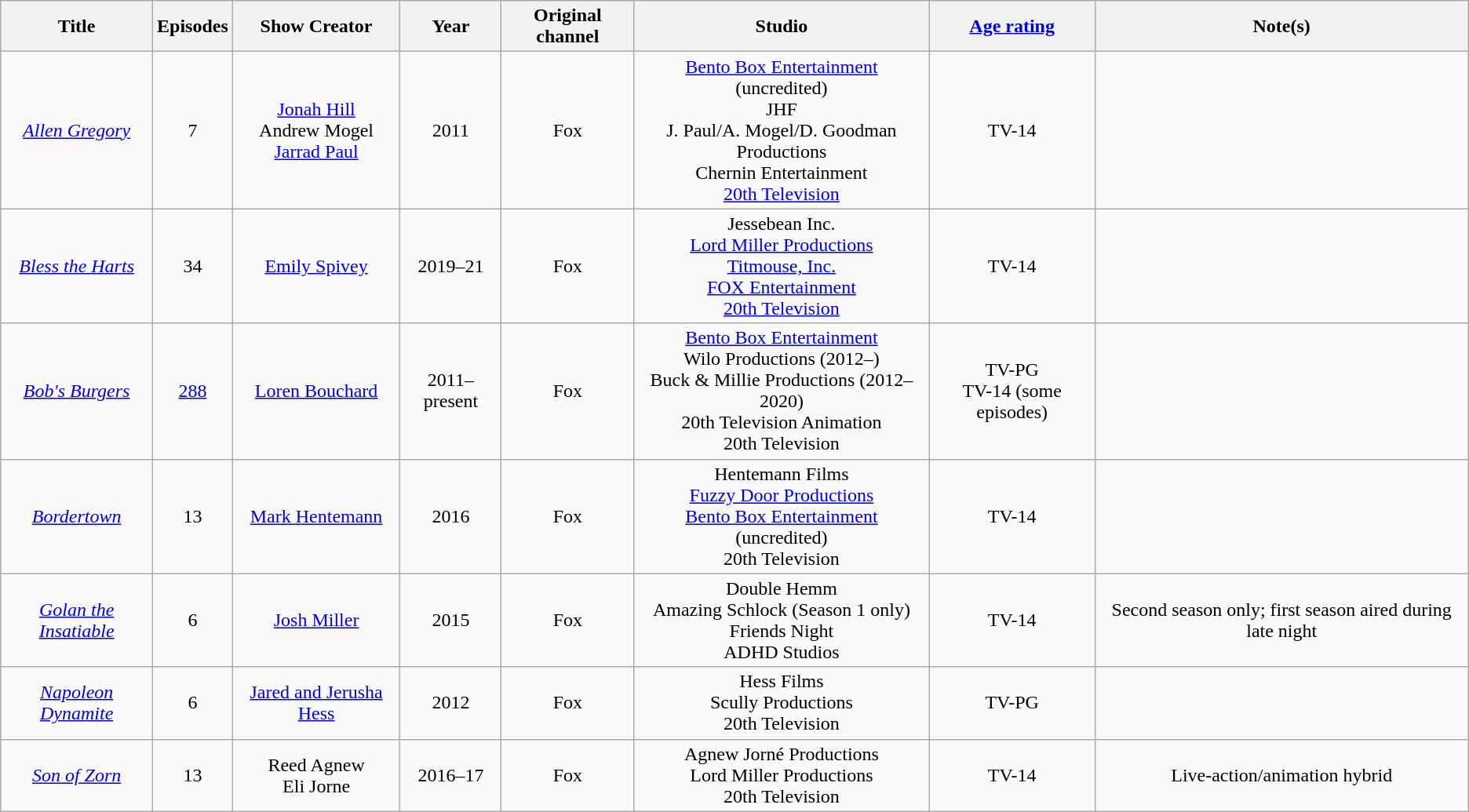<table style="text-align:center;" class="wikitable sortable">
<tr>
<th scope="col">Title</th>
<th scope="col">Episodes</th>
<th scope="col">Show Creator</th>
<th scope="col">Year</th>
<th scope="col">Original channel</th>
<th scope="col">Studio</th>
<th scope= "col"><a href='#'>Age rating</a></th>
<th scope= "col">Note(s)</th>
</tr>
<tr>
<td><em><a href='#'>Allen Gregory</a></em></td>
<td>7</td>
<td><a href='#'>Jonah Hill</a><br>Andrew Mogel<br><a href='#'>Jarrad Paul</a></td>
<td>2011</td>
<td>Fox</td>
<td><a href='#'>Bento Box Entertainment</a> (uncredited)<br>JHF<br>J. Paul/A. Mogel/D. Goodman Productions<br>Chernin Entertainment<br><a href='#'>20th Television</a></td>
<td>TV-14</td>
<td></td>
</tr>
<tr>
<td><em><a href='#'>Bless the Harts</a></em></td>
<td>34</td>
<td><a href='#'>Emily Spivey</a></td>
<td>2019–21</td>
<td>Fox</td>
<td>Jessebean Inc.<br><a href='#'>Lord Miller Productions</a><br><a href='#'>Titmouse, Inc.</a><br><a href='#'>FOX Entertainment</a><br><a href='#'>20th Television</a></td>
<td>TV-14</td>
<td></td>
</tr>
<tr>
<td><em><a href='#'>Bob's Burgers</a></em></td>
<td><a href='#'>288</a></td>
<td><a href='#'>Loren Bouchard</a></td>
<td>2011–present</td>
<td>Fox</td>
<td><a href='#'>Bento Box Entertainment</a><br>Wilo Productions (2012–)<br>Buck & Millie Productions (2012–2020)<br>20th Television Animation<br>20th Television</td>
<td>TV-PG<br>TV-14 (some episodes)</td>
<td></td>
</tr>
<tr>
<td><em><a href='#'>Bordertown</a></em></td>
<td>13</td>
<td><a href='#'>Mark Hentemann</a></td>
<td>2016</td>
<td>Fox</td>
<td>Hentemann Films<br><a href='#'>Fuzzy Door Productions</a><br><a href='#'>Bento Box Entertainment</a> (uncredited)<br>20th Television</td>
<td>TV-14</td>
<td></td>
</tr>
<tr>
<td><em><a href='#'>Golan the Insatiable</a></em></td>
<td>6</td>
<td><a href='#'>Josh Miller</a></td>
<td>2015</td>
<td>Fox</td>
<td>Double Hemm<br>Amazing Schlock (Season 1 only)<br>Friends Night<br>ADHD Studios</td>
<td>TV-14</td>
<td>Second season only; first season aired during late night</td>
</tr>
<tr>
<td><em><a href='#'>Napoleon Dynamite</a></em></td>
<td>6</td>
<td><a href='#'>Jared and Jerusha Hess</a></td>
<td>2012</td>
<td>Fox</td>
<td>Hess Films<br>Scully Productions<br>20th Television</td>
<td>TV-PG</td>
<td></td>
</tr>
<tr>
<td><em><a href='#'>Son of Zorn</a></em></td>
<td>13</td>
<td>Reed Agnew<br>Eli Jorne</td>
<td>2016–17</td>
<td>Fox</td>
<td>Agnew Jorné Productions<br>Lord Miller Productions<br>20th Television</td>
<td>TV-14</td>
<td>Live-action/animation hybrid</td>
</tr>
</table>
